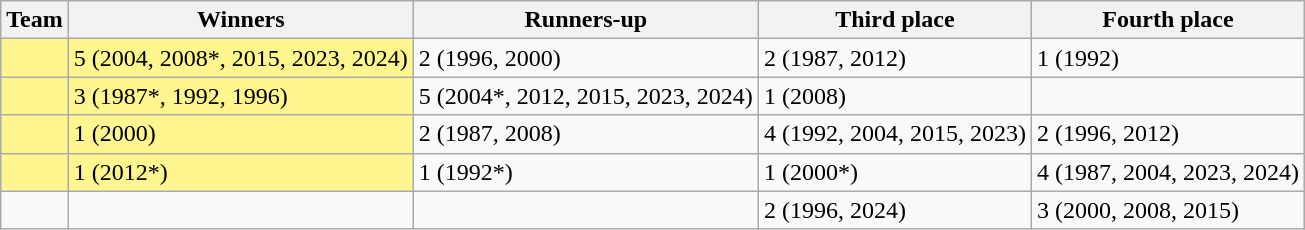<table class="wikitable sortable">
<tr>
<th>Team</th>
<th>Winners</th>
<th>Runners-up</th>
<th>Third place</th>
<th>Fourth place</th>
</tr>
<tr>
<td style=background:#FFF68F></td>
<td style=background:#FFF68F>5 (2004, 2008*, 2015, 2023, 2024)</td>
<td>2 (1996, 2000)</td>
<td>2 (1987, 2012)</td>
<td>1 (1992)</td>
</tr>
<tr>
<td style=background:#FFF68F></td>
<td style=background:#FFF68F>3 (1987*, 1992, 1996)</td>
<td>5 (2004*, 2012, 2015, 2023, 2024)</td>
<td>1 (2008)</td>
<td></td>
</tr>
<tr>
<td style=background:#FFF68F></td>
<td style=background:#FFF68F>1 (2000)</td>
<td>2 (1987, 2008)</td>
<td>4 (1992, 2004, 2015, 2023)</td>
<td>2 (1996, 2012)</td>
</tr>
<tr>
<td style=background:#FFF68F></td>
<td style=background:#FFF68F>1 (2012*)</td>
<td>1 (1992*)</td>
<td>1 (2000*)</td>
<td>4 (1987, 2004, 2023, 2024)</td>
</tr>
<tr>
<td></td>
<td></td>
<td></td>
<td>2 (1996, 2024)</td>
<td>3 (2000, 2008, 2015)</td>
</tr>
</table>
